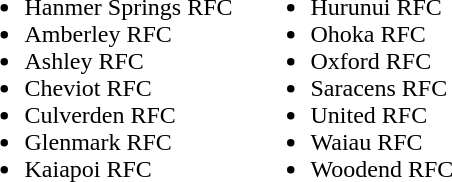<table border="0" cellpadding="5">
<tr valign=top>
<td><br><ul><li>Hanmer Springs RFC</li><li>Amberley RFC</li><li>Ashley RFC</li><li>Cheviot RFC</li><li>Culverden RFC</li><li>Glenmark RFC</li><li>Kaiapoi RFC</li></ul></td>
<td><br><ul><li>Hurunui RFC</li><li>Ohoka RFC</li><li>Oxford RFC</li><li>Saracens RFC</li><li>United RFC</li><li>Waiau RFC</li><li>Woodend RFC</li></ul></td>
</tr>
</table>
